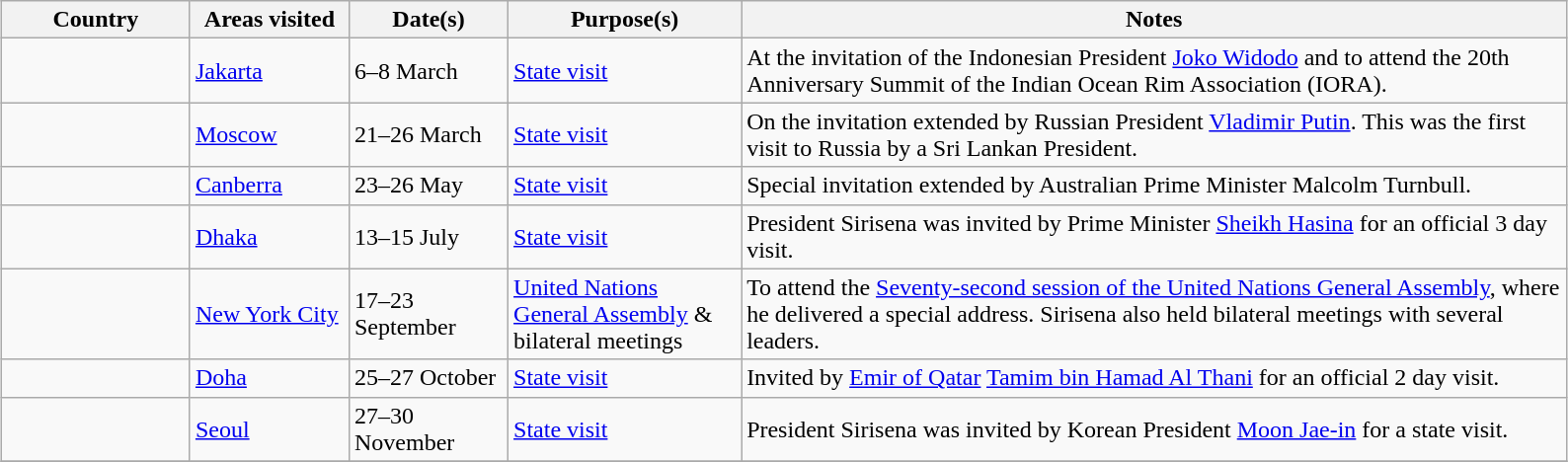<table class="wikitable outercollapse sortable" style="margin: 1em auto 1em auto">
<tr>
<th width=120>Country</th>
<th width=100>Areas visited</th>
<th width=100>Date(s)</th>
<th width=150>Purpose(s)</th>
<th width=550>Notes</th>
</tr>
<tr>
<td></td>
<td><a href='#'>Jakarta</a></td>
<td>6–8 March</td>
<td><a href='#'>State visit</a></td>
<td>At the invitation of the Indonesian President <a href='#'>Joko Widodo</a> and to attend the 20th Anniversary Summit of the Indian Ocean Rim Association (IORA).</td>
</tr>
<tr>
<td></td>
<td><a href='#'>Moscow</a></td>
<td>21–26 March</td>
<td><a href='#'>State visit</a></td>
<td> On the invitation extended by Russian President <a href='#'>Vladimir Putin</a>. This was the first visit to Russia by a Sri Lankan President.</td>
</tr>
<tr>
<td></td>
<td><a href='#'>Canberra</a></td>
<td>23–26 May</td>
<td><a href='#'>State visit</a></td>
<td>Special invitation extended by Australian Prime Minister Malcolm Turnbull.</td>
</tr>
<tr>
<td></td>
<td><a href='#'>Dhaka</a></td>
<td>13–15 July</td>
<td><a href='#'>State visit</a></td>
<td> President Sirisena was invited by Prime Minister <a href='#'>Sheikh Hasina</a> for an official 3 day visit.</td>
</tr>
<tr>
<td></td>
<td><a href='#'>New York City</a></td>
<td>17–23 September</td>
<td><a href='#'>United Nations General Assembly</a> & bilateral meetings</td>
<td>To attend the <a href='#'>Seventy-second session of the United Nations General Assembly</a>, where he delivered a special address. Sirisena also held bilateral meetings with several leaders.</td>
</tr>
<tr>
<td></td>
<td><a href='#'>Doha</a></td>
<td>25–27 October</td>
<td><a href='#'>State visit</a></td>
<td>Invited by <a href='#'>Emir of Qatar</a> <a href='#'>Tamim bin Hamad Al Thani</a> for an official 2 day visit.</td>
</tr>
<tr>
<td></td>
<td><a href='#'>Seoul</a></td>
<td>27–30 November</td>
<td><a href='#'>State visit</a></td>
<td>President Sirisena was invited by Korean President <a href='#'>Moon Jae-in</a> for a state visit.</td>
</tr>
<tr>
</tr>
</table>
